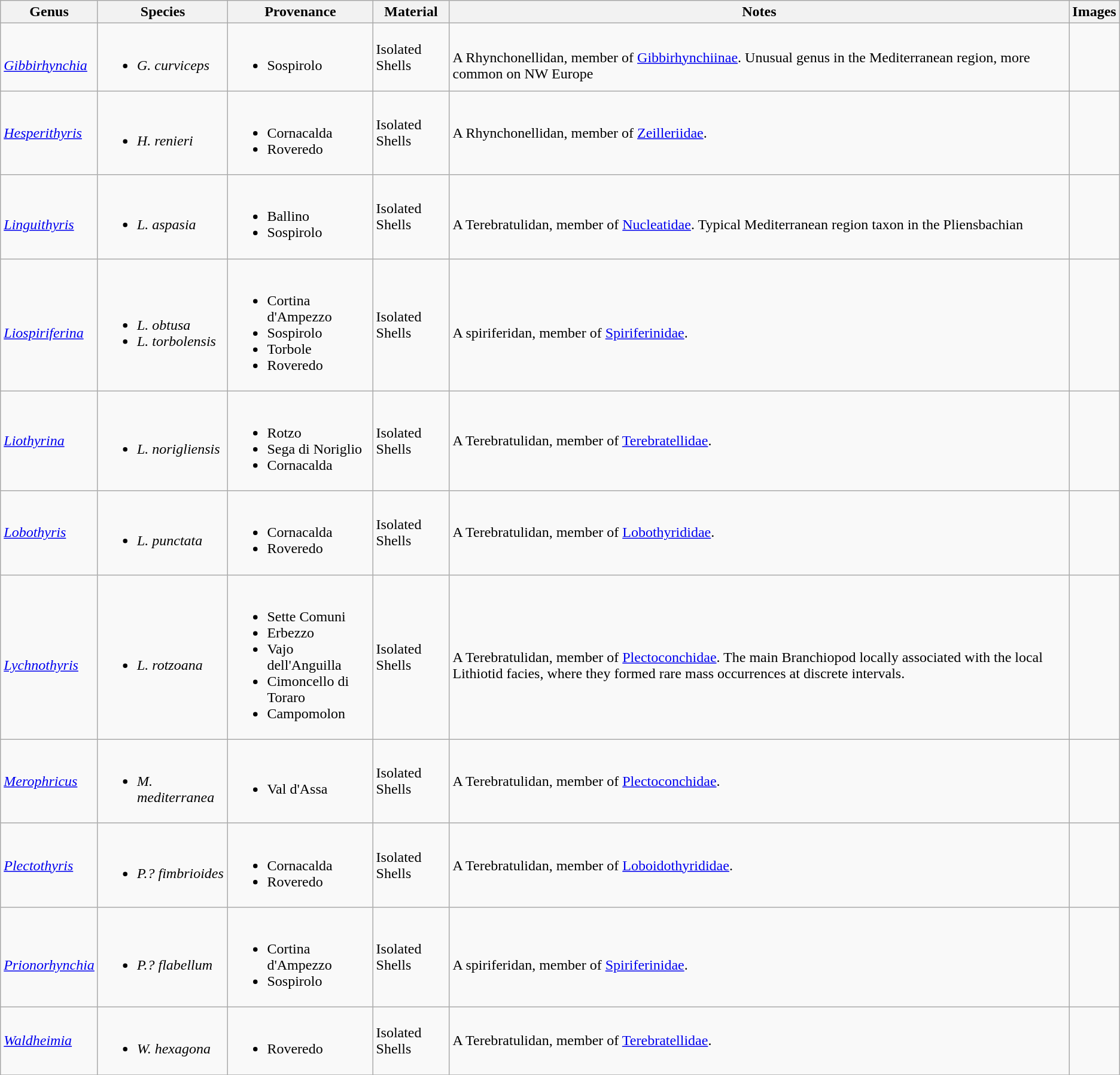<table class = "wikitable">
<tr>
<th>Genus</th>
<th>Species</th>
<th>Provenance</th>
<th>Material</th>
<th>Notes</th>
<th>Images</th>
</tr>
<tr>
<td><br><em><a href='#'>Gibbirhynchia</a></em></td>
<td><br><ul><li><em>G. curviceps</em></li></ul></td>
<td><br><ul><li>Sospirolo</li></ul></td>
<td>Isolated Shells</td>
<td><br>A Rhynchonellidan, member of <a href='#'>Gibbirhynchiinae</a>. Unusual genus in the Mediterranean region, more common on NW Europe</td>
<td></td>
</tr>
<tr>
<td><em><a href='#'>Hesperithyris</a></em></td>
<td><br><ul><li><em>H. renieri</em></li></ul></td>
<td><br><ul><li>Cornacalda</li><li>Roveredo</li></ul></td>
<td>Isolated Shells</td>
<td>A Rhynchonellidan, member of <a href='#'>Zeilleriidae</a>.</td>
<td></td>
</tr>
<tr>
<td><br><em><a href='#'>Linguithyris</a></em></td>
<td><br><ul><li><em>L. aspasia</em></li></ul></td>
<td><br><ul><li>Ballino</li><li>Sospirolo</li></ul></td>
<td>Isolated Shells</td>
<td><br>A Terebratulidan, member of <a href='#'>Nucleatidae</a>. Typical Mediterranean region taxon in the Pliensbachian</td>
<td></td>
</tr>
<tr>
<td><br><em><a href='#'>Liospiriferina</a></em></td>
<td><br><ul><li><em>L. obtusa</em></li><li><em>L. torbolensis</em></li></ul></td>
<td><br><ul><li>Cortina d'Ampezzo</li><li>Sospirolo</li><li>Torbole</li><li>Roveredo</li></ul></td>
<td>Isolated Shells</td>
<td><br>A spiriferidan, member of <a href='#'>Spiriferinidae</a>.</td>
<td><br></td>
</tr>
<tr>
<td><em><a href='#'>Liothyrina</a></em></td>
<td><br><ul><li><em>L. norigliensis</em></li></ul></td>
<td><br><ul><li>Rotzo</li><li>Sega di Noriglio</li><li>Cornacalda</li></ul></td>
<td>Isolated Shells</td>
<td>A Terebratulidan, member of <a href='#'>Terebratellidae</a>.</td>
<td></td>
</tr>
<tr>
<td><em><a href='#'>Lobothyris</a></em></td>
<td><br><ul><li><em>L. punctata</em></li></ul></td>
<td><br><ul><li>Cornacalda</li><li>Roveredo</li></ul></td>
<td>Isolated Shells</td>
<td>A Terebratulidan, member of <a href='#'>Lobothyrididae</a>.</td>
<td></td>
</tr>
<tr>
<td><br><em><a href='#'>Lychnothyris</a></em></td>
<td><br><ul><li><em>L. rotzoana</em></li></ul></td>
<td><br><ul><li>Sette Comuni</li><li>Erbezzo</li><li>Vajo dell'Anguilla</li><li>Cimoncello di Toraro</li><li>Campomolon</li></ul></td>
<td>Isolated Shells</td>
<td><br>A Terebratulidan, member of <a href='#'>Plectoconchidae</a>. The main Branchiopod locally associated with the local Lithiotid facies, where they formed rare mass occurrences at discrete intervals.</td>
<td></td>
</tr>
<tr>
<td><em><a href='#'>Merophricus</a></em></td>
<td><br><ul><li><em>M. mediterranea</em></li></ul></td>
<td><br><ul><li>Val d'Assa</li></ul></td>
<td>Isolated Shells</td>
<td>A Terebratulidan, member of <a href='#'>Plectoconchidae</a>.</td>
<td></td>
</tr>
<tr>
<td><em><a href='#'>Plectothyris</a></em></td>
<td><br><ul><li><em>P.? fimbrioides</em></li></ul></td>
<td><br><ul><li>Cornacalda</li><li>Roveredo</li></ul></td>
<td>Isolated Shells</td>
<td>A Terebratulidan, member of <a href='#'>Loboidothyrididae</a>.</td>
<td></td>
</tr>
<tr>
<td><br><em><a href='#'>Prionorhynchia</a></em></td>
<td><br><ul><li><em>P.? flabellum</em></li></ul></td>
<td><br><ul><li>Cortina d'Ampezzo</li><li>Sospirolo</li></ul></td>
<td>Isolated Shells</td>
<td><br>A spiriferidan, member of <a href='#'>Spiriferinidae</a>.</td>
<td></td>
</tr>
<tr>
<td><em><a href='#'>Waldheimia</a></em></td>
<td><br><ul><li><em>W. hexagona</em></li></ul></td>
<td><br><ul><li>Roveredo</li></ul></td>
<td>Isolated Shells</td>
<td>A Terebratulidan, member of <a href='#'>Terebratellidae</a>.</td>
<td></td>
</tr>
<tr>
</tr>
</table>
